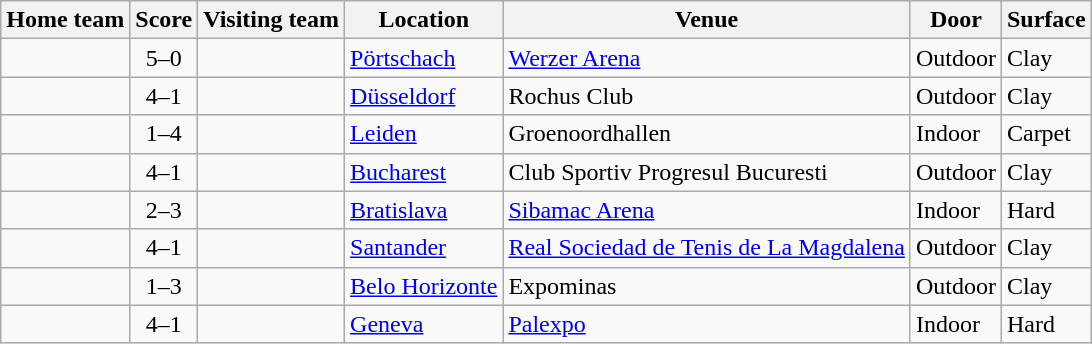<table class="wikitable" style="border:1px solid #aaa;">
<tr>
<th>Home team</th>
<th>Score</th>
<th>Visiting team</th>
<th>Location</th>
<th>Venue</th>
<th>Door</th>
<th>Surface</th>
</tr>
<tr>
<td><strong></strong></td>
<td style="text-align:center;">5–0</td>
<td></td>
<td><a href='#'>Pörtschach</a></td>
<td><a href='#'>Werzer Arena</a></td>
<td>Outdoor</td>
<td>Clay</td>
</tr>
<tr>
<td><strong></strong></td>
<td style="text-align:center;">4–1</td>
<td></td>
<td><a href='#'>Düsseldorf</a></td>
<td>Rochus Club</td>
<td>Outdoor</td>
<td>Clay</td>
</tr>
<tr>
<td></td>
<td style="text-align:center;">1–4</td>
<td><strong></strong></td>
<td><a href='#'>Leiden</a></td>
<td>Groenoordhallen</td>
<td>Indoor</td>
<td>Carpet</td>
</tr>
<tr>
<td><strong></strong></td>
<td style="text-align:center;">4–1</td>
<td></td>
<td><a href='#'>Bucharest</a></td>
<td>Club Sportiv Progresul Bucuresti</td>
<td>Outdoor</td>
<td>Clay</td>
</tr>
<tr>
<td></td>
<td style="text-align:center;">2–3</td>
<td><strong></strong></td>
<td><a href='#'>Bratislava</a></td>
<td><a href='#'>Sibamac Arena</a></td>
<td>Indoor</td>
<td>Hard</td>
</tr>
<tr>
<td><strong></strong></td>
<td style="text-align:center;">4–1</td>
<td></td>
<td><a href='#'>Santander</a></td>
<td><a href='#'>Real Sociedad de Tenis de La Magdalena</a></td>
<td>Outdoor</td>
<td>Clay</td>
</tr>
<tr>
<td></td>
<td style="text-align:center;">1–3</td>
<td><strong></strong></td>
<td><a href='#'>Belo Horizonte</a></td>
<td>Expominas</td>
<td>Outdoor</td>
<td>Clay</td>
</tr>
<tr>
<td><strong></strong></td>
<td style="text-align:center;">4–1</td>
<td></td>
<td><a href='#'>Geneva</a></td>
<td><a href='#'>Palexpo</a></td>
<td>Indoor</td>
<td>Hard</td>
</tr>
</table>
